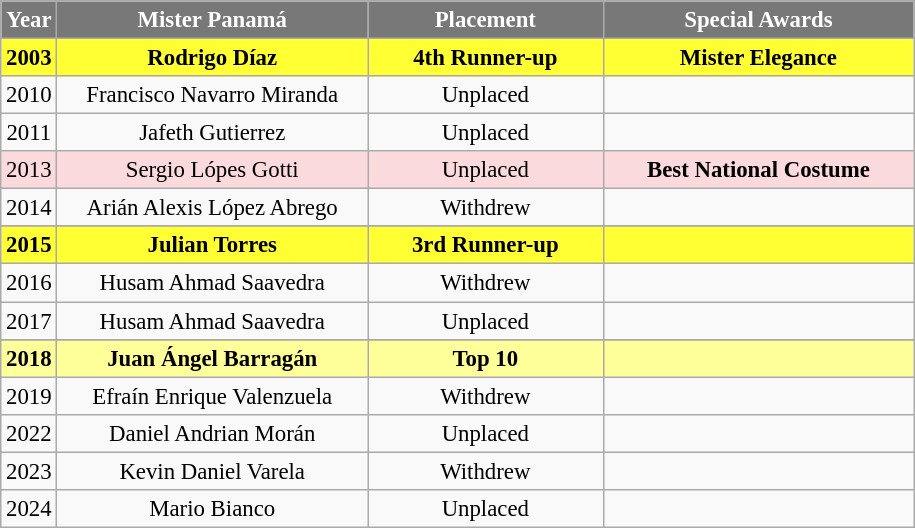<table class="wikitable sortable" style="font-size: 95%; text-align:center">
<tr>
<th width="20" style="background-color:#787878;color:#FFFFFF;">Year</th>
<th width="200" style="background-color:#787878;color:#FFFFFF;">Mister Panamá</th>
<th width="150" style="background-color:#787878;color:#FFFFFF;">Placement</th>
<th width="200" style="background-color:#787878;color:#FFFFFF;">Special Awards</th>
</tr>
<tr style="background-color:#FFFF33; font-weight: bold">
<td>2003</td>
<td>Rodrigo Díaz</td>
<td>4th Runner-up</td>
<td>Mister Elegance</td>
</tr>
<tr>
<td>2010</td>
<td>Francisco Navarro Miranda</td>
<td>Unplaced</td>
<td></td>
</tr>
<tr>
<td>2011</td>
<td>Jafeth Gutierrez</td>
<td>Unplaced</td>
<td></td>
</tr>
<tr style="background-color:#FADADD;">
<td>2013</td>
<td>Sergio Lópes Gotti</td>
<td>Unplaced</td>
<td><strong>Best National Costume</strong></td>
</tr>
<tr>
<td>2014</td>
<td>Arián Alexis López Abrego</td>
<td>Withdrew</td>
<td></td>
</tr>
<tr>
</tr>
<tr style="background-color:#FFFF33">
<td><strong>2015</strong></td>
<td><strong>Julian Torres</strong></td>
<td><strong>3rd Runner-up</strong></td>
<td></td>
</tr>
<tr>
<td>2016</td>
<td>Husam Ahmad Saavedra</td>
<td>Withdrew</td>
<td></td>
</tr>
<tr>
<td>2017</td>
<td>Husam Ahmad Saavedra</td>
<td>Unplaced</td>
<td></td>
</tr>
<tr>
</tr>
<tr style="background-color:#FFFF99; font-weight: bold">
<td>2018</td>
<td>Juan Ángel Barragán</td>
<td>Top 10</td>
<td></td>
</tr>
<tr>
<td>2019</td>
<td>Efraín Enrique Valenzuela</td>
<td>Withdrew</td>
<td></td>
</tr>
<tr>
<td>2022</td>
<td>Daniel Andrian Morán</td>
<td>Unplaced</td>
<td></td>
</tr>
<tr>
<td>2023</td>
<td>Kevin Daniel Varela</td>
<td>Withdrew</td>
<td></td>
</tr>
<tr>
<td>2024</td>
<td>Mario Bianco</td>
<td>Unplaced</td>
<td></td>
</tr>
</table>
